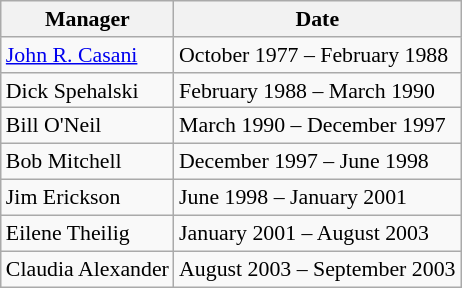<table class="wikitable floatright" style="font-size: 91%">
<tr>
<th>Manager</th>
<th>Date</th>
</tr>
<tr>
<td><a href='#'>John R. Casani</a></td>
<td>October 1977 – February 1988</td>
</tr>
<tr>
<td>Dick Spehalski</td>
<td>February 1988 – March 1990</td>
</tr>
<tr>
<td>Bill O'Neil</td>
<td>March 1990 – December 1997</td>
</tr>
<tr>
<td>Bob Mitchell</td>
<td>December 1997 – June 1998</td>
</tr>
<tr>
<td>Jim Erickson</td>
<td>June 1998 – January 2001</td>
</tr>
<tr>
<td>Eilene Theilig</td>
<td>January 2001 – August 2003</td>
</tr>
<tr>
<td>Claudia Alexander</td>
<td>August 2003 – September 2003</td>
</tr>
</table>
